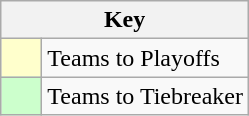<table class="wikitable" style="text-align: center;">
<tr>
<th colspan=2>Key</th>
</tr>
<tr>
<td style="background:#ffffcc; width:20px;"></td>
<td align=left>Teams to Playoffs</td>
</tr>
<tr>
<td style="background:#ccffcc; width:20px;"></td>
<td align=left>Teams to Tiebreaker</td>
</tr>
</table>
